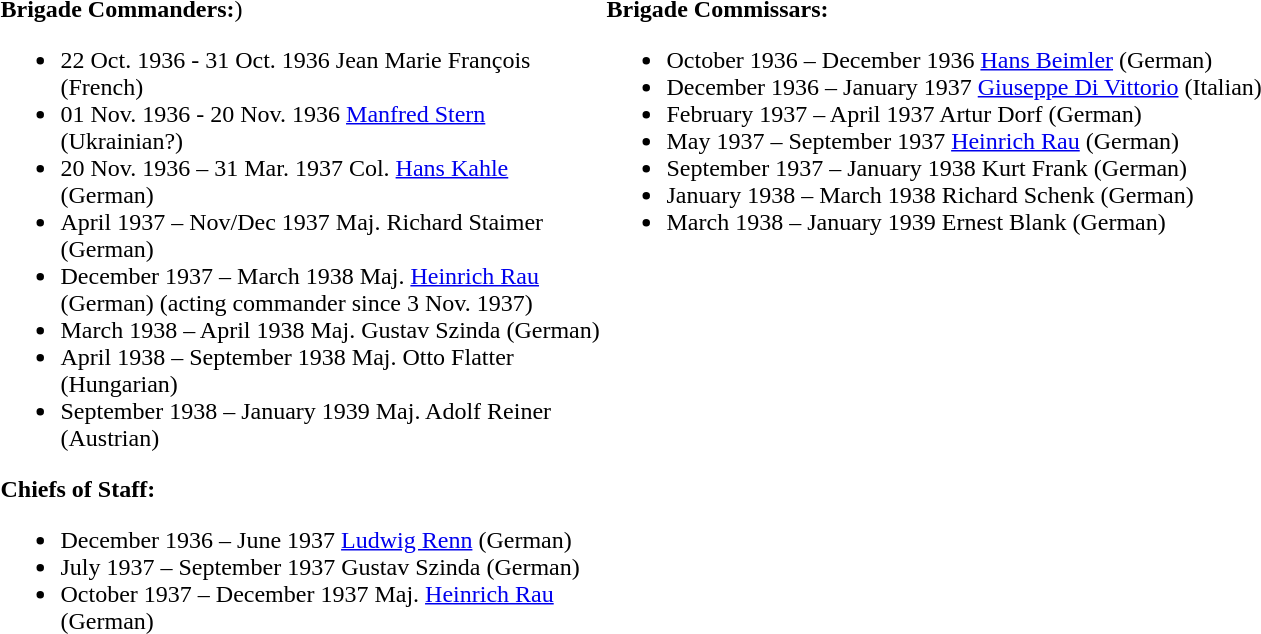<table>
<tr>
<td width=400 valign="top"><br><strong>Brigade Commanders:</strong>)<ul><li>22 Oct. 1936 - 31 Oct. 1936 Jean Marie François (French)</li><li>01 Nov. 1936 - 20 Nov. 1936 <a href='#'>Manfred Stern</a> (Ukrainian?)</li><li>20 Nov. 1936 – 31 Mar. 1937 Col. <a href='#'>Hans Kahle</a> (German)</li><li>April 1937 – Nov/Dec 1937 Maj. Richard Staimer (German)</li><li>December 1937 – March 1938 Maj. <a href='#'>Heinrich Rau</a> (German) (acting commander since 3 Nov. 1937)</li><li>March 1938 – April 1938 Maj. Gustav Szinda (German)</li><li>April 1938 – September 1938 Maj. Otto Flatter (Hungarian)</li><li>September 1938 – January 1939 Maj. Adolf Reiner (Austrian)</li></ul><strong>Chiefs of Staff:</strong><ul><li>December 1936 – June 1937 <a href='#'>Ludwig Renn</a> (German)</li><li>July 1937 – September 1937 Gustav Szinda (German)</li><li>October 1937 – December 1937 Maj. <a href='#'>Heinrich Rau</a> (German)</li></ul></td>
<td valign="top"><br><strong>Brigade Commissars:</strong><ul><li>October 1936 – December 1936 <a href='#'>Hans Beimler</a> (German)</li><li>December 1936 – January 1937 <a href='#'>Giuseppe Di Vittorio</a> (Italian)</li><li>February 1937 – April 1937 Artur Dorf (German)</li><li>May 1937 – September 1937 <a href='#'>Heinrich Rau</a> (German)</li><li>September 1937 – January 1938 Kurt Frank (German)</li><li>January 1938 – March 1938 Richard Schenk (German)</li><li>March 1938 – January 1939 Ernest Blank (German)</li></ul></td>
</tr>
</table>
